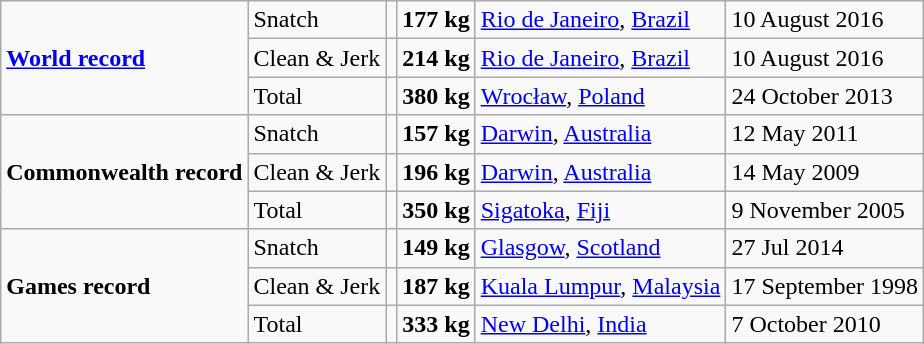<table class="wikitable">
<tr>
<td rowspan=3><strong><a href='#'>World record</a></strong></td>
<td>Snatch</td>
<td></td>
<td><strong>177 kg</strong></td>
<td><a href='#'>Rio de Janeiro</a>, <a href='#'>Brazil</a></td>
<td>10 August 2016</td>
</tr>
<tr>
<td>Clean & Jerk</td>
<td></td>
<td><strong>214 kg</strong></td>
<td><a href='#'>Rio de Janeiro</a>, <a href='#'>Brazil</a></td>
<td>10 August 2016</td>
</tr>
<tr>
<td>Total</td>
<td></td>
<td><strong>380 kg</strong></td>
<td><a href='#'>Wrocław</a>, <a href='#'>Poland</a></td>
<td>24 October 2013</td>
</tr>
<tr>
<td rowspan=3><strong>Commonwealth record</strong></td>
<td>Snatch</td>
<td></td>
<td><strong>157 kg</strong></td>
<td><a href='#'>Darwin</a>, <a href='#'>Australia</a></td>
<td>12 May 2011</td>
</tr>
<tr>
<td>Clean & Jerk</td>
<td></td>
<td><strong>196 kg</strong></td>
<td><a href='#'>Darwin</a>, <a href='#'>Australia</a></td>
<td>14 May 2009</td>
</tr>
<tr>
<td>Total</td>
<td></td>
<td><strong>350 kg</strong></td>
<td><a href='#'>Sigatoka</a>, <a href='#'>Fiji</a></td>
<td>9 November 2005</td>
</tr>
<tr>
<td rowspan=3><strong>Games record</strong></td>
<td>Snatch</td>
<td></td>
<td><strong>149 kg</strong></td>
<td><a href='#'>Glasgow</a>, <a href='#'>Scotland</a></td>
<td>27 Jul 2014</td>
</tr>
<tr>
<td>Clean & Jerk</td>
<td></td>
<td><strong>187 kg</strong></td>
<td><a href='#'>Kuala Lumpur</a>, <a href='#'>Malaysia</a></td>
<td>17 September 1998</td>
</tr>
<tr>
<td>Total</td>
<td></td>
<td><strong>333 kg</strong></td>
<td><a href='#'>New Delhi</a>, <a href='#'>India</a></td>
<td>7 October 2010</td>
</tr>
</table>
